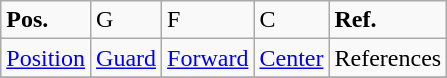<table class="wikitable">
<tr>
<td><strong>Pos.</strong></td>
<td>G</td>
<td>F</td>
<td>C</td>
<td><strong>Ref.</strong></td>
</tr>
<tr>
<td><a href='#'>Position</a></td>
<td><a href='#'>Guard</a></td>
<td><a href='#'>Forward</a></td>
<td><a href='#'>Center</a></td>
<td>References</td>
</tr>
<tr>
</tr>
</table>
